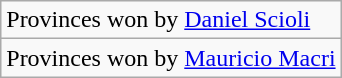<table class="wikitable">
<tr>
<td>Provinces won by <a href='#'>Daniel Scioli</a></td>
</tr>
<tr>
<td>Provinces won by <a href='#'>Mauricio Macri</a></td>
</tr>
</table>
